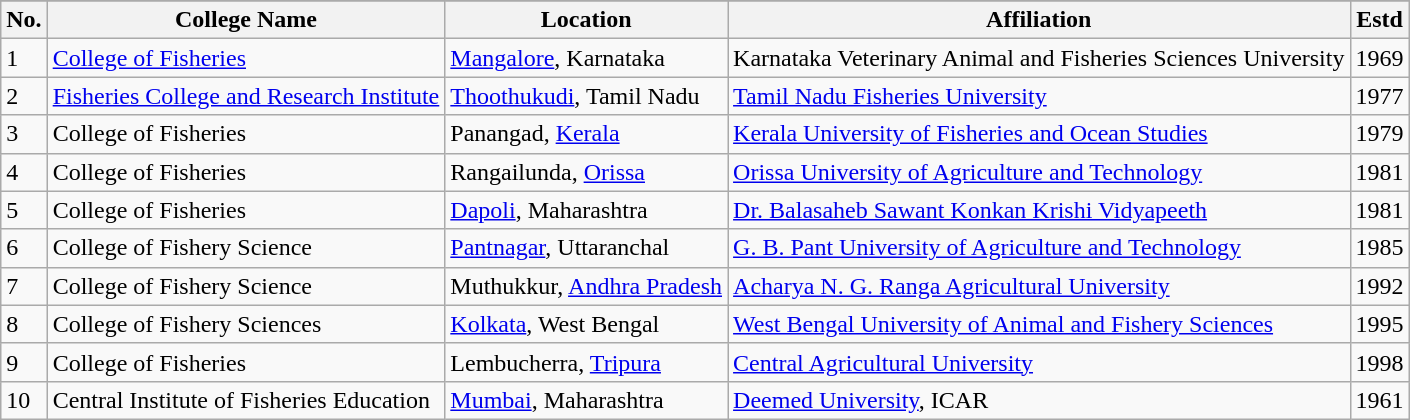<table class="wikitable sortable">
<tr>
</tr>
<tr>
<th>No.</th>
<th>College Name</th>
<th>Location</th>
<th>Affiliation</th>
<th>Estd</th>
</tr>
<tr>
<td>1</td>
<td><a href='#'>College of Fisheries</a></td>
<td><a href='#'>Mangalore</a>, Karnataka</td>
<td>Karnataka Veterinary Animal and Fisheries Sciences University</td>
<td>1969</td>
</tr>
<tr>
<td>2</td>
<td><a href='#'>Fisheries College and Research Institute</a></td>
<td><a href='#'>Thoothukudi</a>, Tamil Nadu</td>
<td><a href='#'>Tamil Nadu Fisheries University</a></td>
<td>1977</td>
</tr>
<tr>
<td>3</td>
<td>College of Fisheries</td>
<td>Panangad, <a href='#'>Kerala</a></td>
<td><a href='#'>Kerala University of Fisheries and Ocean Studies</a></td>
<td>1979</td>
</tr>
<tr>
<td>4</td>
<td>College of Fisheries</td>
<td>Rangailunda, <a href='#'>Orissa</a></td>
<td><a href='#'>Orissa University of Agriculture and Technology</a></td>
<td>1981</td>
</tr>
<tr>
<td>5</td>
<td>College of Fisheries</td>
<td><a href='#'>Dapoli</a>, Maharashtra</td>
<td><a href='#'>Dr. Balasaheb Sawant Konkan Krishi Vidyapeeth</a></td>
<td>1981</td>
</tr>
<tr>
<td>6</td>
<td>College of Fishery Science</td>
<td><a href='#'>Pantnagar</a>, Uttaranchal</td>
<td><a href='#'>G. B. Pant University of Agriculture and Technology</a></td>
<td>1985</td>
</tr>
<tr>
<td>7</td>
<td>College of Fishery Science</td>
<td>Muthukkur, <a href='#'>Andhra Pradesh</a></td>
<td><a href='#'>Acharya N. G. Ranga Agricultural University</a></td>
<td>1992</td>
</tr>
<tr>
<td>8</td>
<td>College of Fishery Sciences</td>
<td><a href='#'>Kolkata</a>, West Bengal</td>
<td><a href='#'>West Bengal University of Animal and Fishery Sciences</a></td>
<td>1995</td>
</tr>
<tr>
<td>9</td>
<td>College of Fisheries</td>
<td>Lembucherra, <a href='#'>Tripura</a></td>
<td><a href='#'>Central Agricultural University</a></td>
<td>1998</td>
</tr>
<tr>
<td>10</td>
<td>Central Institute of Fisheries Education</td>
<td><a href='#'>Mumbai</a>, Maharashtra</td>
<td><a href='#'>Deemed University</a>, ICAR</td>
<td>1961</td>
</tr>
</table>
